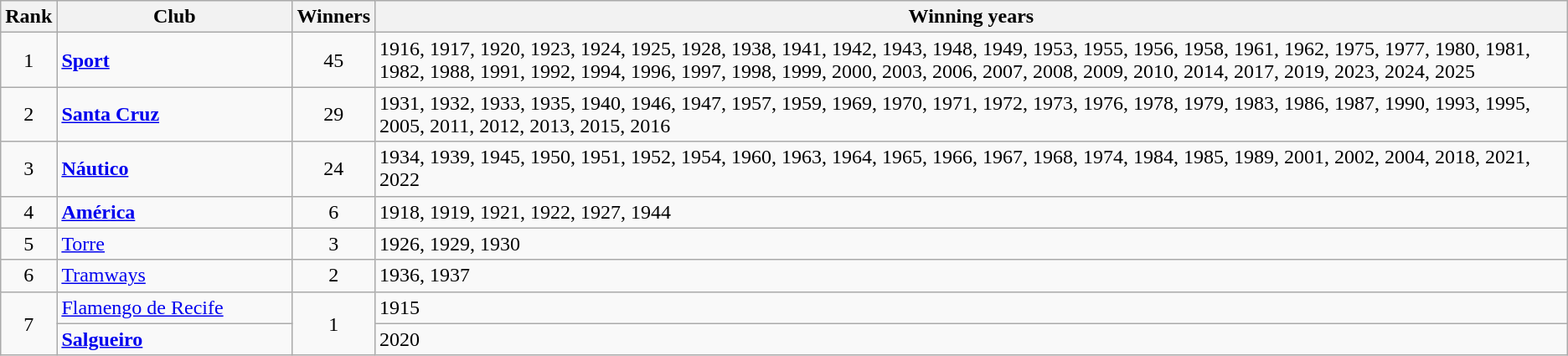<table class="wikitable sortable">
<tr>
<th>Rank</th>
<th style="width:180px">Club</th>
<th>Winners</th>
<th>Winning years</th>
</tr>
<tr>
<td align=center>1</td>
<td><strong><a href='#'>Sport</a></strong></td>
<td align=center>45</td>
<td>1916, 1917, 1920, 1923, 1924, 1925, 1928, 1938, 1941, 1942, 1943, 1948, 1949, 1953, 1955, 1956, 1958, 1961, 1962, 1975, 1977, 1980, 1981, 1982, 1988, 1991, 1992, 1994, 1996, 1997, 1998, 1999, 2000, 2003, 2006, 2007, 2008, 2009, 2010, 2014, 2017, 2019, 2023, 2024, 2025</td>
</tr>
<tr>
<td align=center>2</td>
<td><strong><a href='#'>Santa Cruz</a></strong></td>
<td align=center>29</td>
<td>1931, 1932, 1933, 1935, 1940, 1946, 1947, 1957, 1959, 1969, 1970, 1971, 1972, 1973, 1976, 1978, 1979, 1983, 1986, 1987, 1990, 1993, 1995, 2005, 2011, 2012, 2013, 2015, 2016</td>
</tr>
<tr>
<td align=center>3</td>
<td><strong><a href='#'>Náutico</a></strong></td>
<td align=center>24</td>
<td>1934, 1939, 1945, 1950, 1951, 1952, 1954, 1960, 1963, 1964, 1965, 1966, 1967, 1968, 1974, 1984, 1985, 1989, 2001, 2002, 2004, 2018, 2021, 2022</td>
</tr>
<tr>
<td align=center>4</td>
<td><strong><a href='#'>América</a></strong></td>
<td align=center>6</td>
<td>1918, 1919, 1921, 1922, 1927, 1944</td>
</tr>
<tr>
<td align=center>5</td>
<td><a href='#'>Torre</a></td>
<td align=center>3</td>
<td>1926, 1929, 1930</td>
</tr>
<tr>
<td align=center>6</td>
<td><a href='#'>Tramways</a></td>
<td align=center>2</td>
<td>1936, 1937</td>
</tr>
<tr>
<td rowspan=2 align=center>7</td>
<td><a href='#'>Flamengo de Recife</a></td>
<td rowspan=2 align=center>1</td>
<td>1915</td>
</tr>
<tr>
<td><strong><a href='#'>Salgueiro</a></strong></td>
<td>2020</td>
</tr>
</table>
